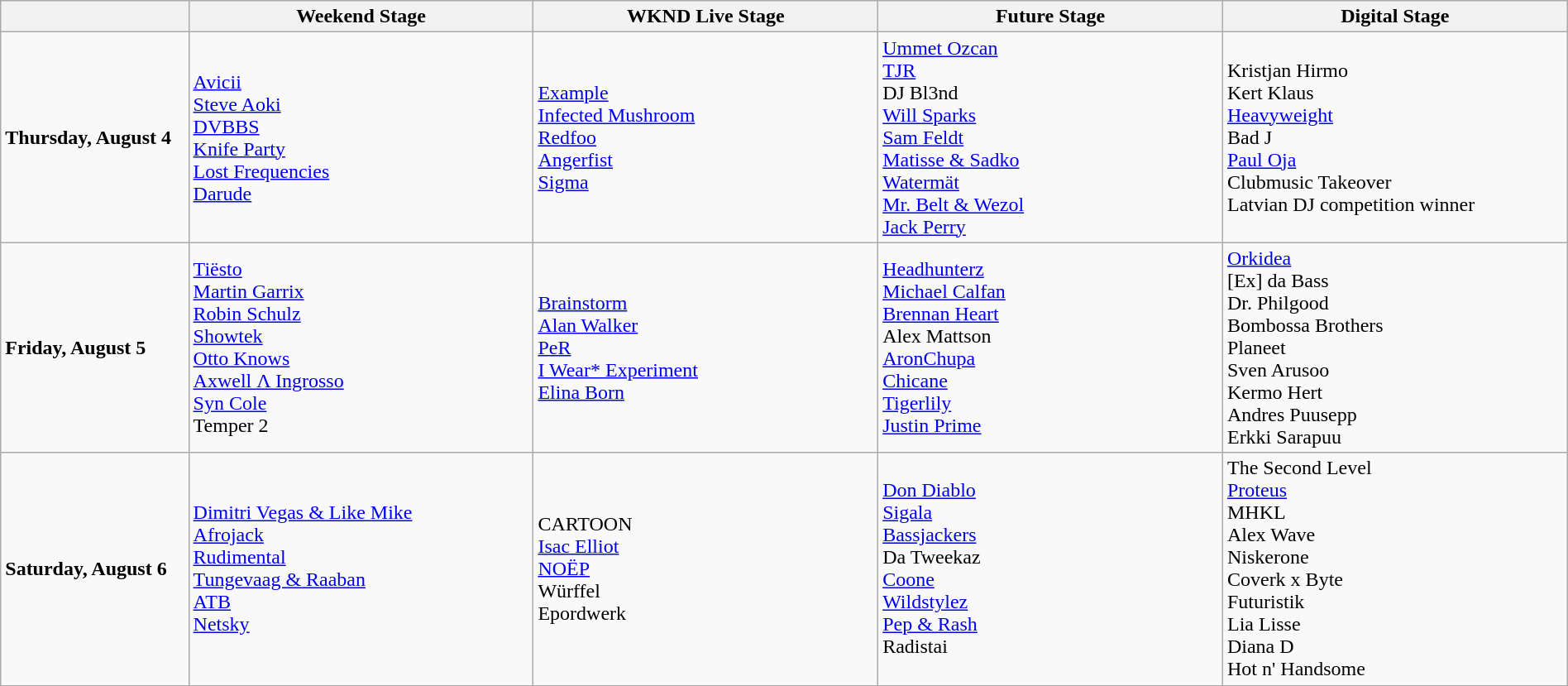<table class="wikitable" width="100%">
<tr>
<th width="12%"></th>
<th width="22%">Weekend Stage</th>
<th width="22%">WKND Live Stage</th>
<th width="22%">Future Stage</th>
<th width="22%">Digital Stage</th>
</tr>
<tr>
<td><strong>Thursday, August 4</strong></td>
<td><a href='#'>Avicii</a><br><a href='#'>Steve Aoki</a><br><a href='#'>DVBBS</a><br><a href='#'>Knife Party</a><br><a href='#'>Lost Frequencies</a><br><a href='#'>Darude</a><br></td>
<td><a href='#'>Example</a><br><a href='#'>Infected Mushroom</a><br><a href='#'>Redfoo</a><br><a href='#'>Angerfist</a><br><a href='#'>Sigma</a><br></td>
<td><a href='#'>Ummet Ozcan</a><br><a href='#'>TJR</a><br>DJ Bl3nd<br><a href='#'>Will Sparks</a><br><a href='#'>Sam Feldt</a><br><a href='#'>Matisse & Sadko</a><br><a href='#'>Watermät</a><br><a href='#'>Mr. Belt & Wezol</a><br><a href='#'>Jack Perry</a><br></td>
<td>Kristjan Hirmo<br>Kert Klaus<br><a href='#'>Heavyweight</a><br>Bad J<br><a href='#'>Paul Oja</a><br>Clubmusic Takeover<br>Latvian DJ competition winner<br></td>
</tr>
<tr>
<td><strong>Friday, August 5</strong></td>
<td><a href='#'>Tiësto</a><br><a href='#'>Martin Garrix</a><br><a href='#'>Robin Schulz</a><br><a href='#'>Showtek</a><br><a href='#'>Otto Knows</a><br><a href='#'>Axwell Λ Ingrosso</a><br><a href='#'>Syn Cole</a><br>Temper 2<br></td>
<td><a href='#'>Brainstorm</a><br><a href='#'>Alan Walker</a><br><a href='#'>PeR</a><br><a href='#'>I Wear* Experiment</a><br><a href='#'>Elina Born</a><br></td>
<td><a href='#'>Headhunterz</a><br><a href='#'>Michael Calfan</a><br><a href='#'>Brennan Heart</a><br>Alex Mattson<br><a href='#'>AronChupa</a><br><a href='#'>Chicane</a><br><a href='#'>Tigerlily</a><br><a href='#'>Justin Prime</a><br></td>
<td><a href='#'>Orkidea</a><br>[Ex] da Bass<br>Dr. Philgood<br>Bombossa Brothers<br>Planeet<br>Sven Arusoo<br>Kermo Hert<br>Andres Puusepp<br>Erkki Sarapuu<br></td>
</tr>
<tr>
<td><strong>Saturday, August 6</strong></td>
<td><a href='#'>Dimitri Vegas & Like Mike</a><br><a href='#'>Afrojack</a><br><a href='#'>Rudimental</a><br><a href='#'>Tungevaag & Raaban</a><br><a href='#'>ATB</a><br><a href='#'>Netsky</a><br></td>
<td>CARTOON<br><a href='#'>Isac Elliot</a><br><a href='#'>NOËP</a><br>Würffel<br>Epordwerk<br></td>
<td><a href='#'>Don Diablo</a><br><a href='#'>Sigala</a><br><a href='#'>Bassjackers</a><br>Da Tweekaz<br><a href='#'>Coone</a><br><a href='#'>Wildstylez</a><br><a href='#'>Pep & Rash</a><br>Radistai<br></td>
<td>The Second Level<br><a href='#'>Proteus</a><br>MHKL<br>Alex Wave<br>Niskerone<br>Coverk x Byte<br>Futuristik<br>Lia Lisse<br>Diana D<br>Hot n' Handsome<br></td>
</tr>
</table>
